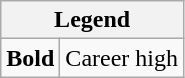<table class="wikitable mw-collapsible mw-collapsed">
<tr>
<th colspan="2">Legend</th>
</tr>
<tr>
<td><strong>Bold</strong></td>
<td>Career high</td>
</tr>
</table>
